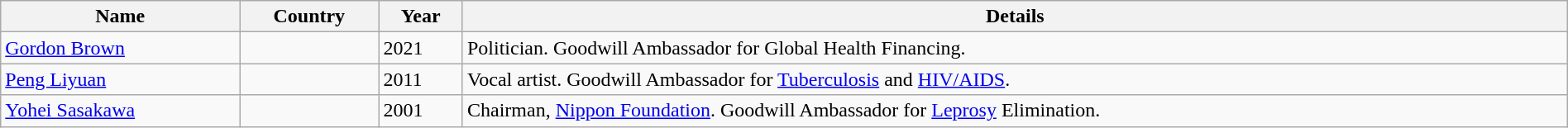<table class="wikitable sortable" style="width: 100%;">
<tr>
<th>Name</th>
<th>Country</th>
<th>Year</th>
<th>Details</th>
</tr>
<tr>
<td><a href='#'>Gordon Brown</a></td>
<td></td>
<td>2021</td>
<td>Politician. Goodwill Ambassador for Global Health Financing.</td>
</tr>
<tr>
<td><a href='#'>Peng Liyuan</a></td>
<td></td>
<td>2011</td>
<td>Vocal artist. Goodwill Ambassador for <a href='#'>Tuberculosis</a> and <a href='#'>HIV/AIDS</a>.</td>
</tr>
<tr>
<td><a href='#'>Yohei Sasakawa</a></td>
<td></td>
<td>2001</td>
<td>Chairman, <a href='#'>Nippon Foundation</a>. Goodwill Ambassador for <a href='#'>Leprosy</a> Elimination.</td>
</tr>
</table>
